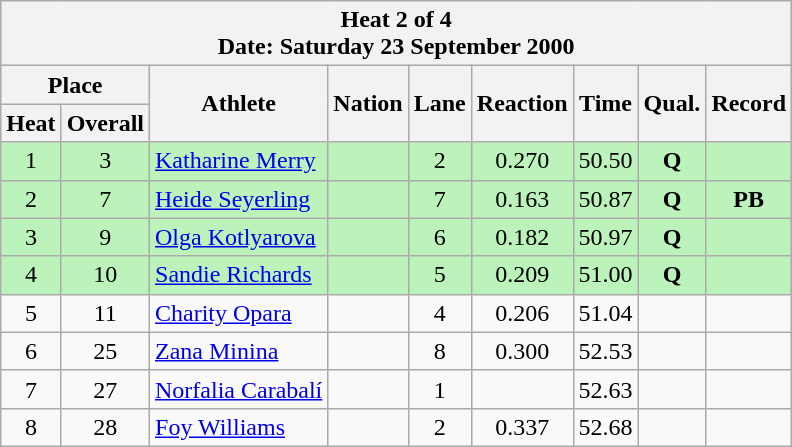<table class="wikitable sortable">
<tr>
<th colspan=9>Heat 2 of 4 <br> Date: Saturday 23 September 2000 <br></th>
</tr>
<tr>
<th colspan=2>Place</th>
<th rowspan=2>Athlete</th>
<th rowspan=2>Nation</th>
<th rowspan=2>Lane</th>
<th rowspan=2>Reaction</th>
<th rowspan=2>Time</th>
<th rowspan=2>Qual.</th>
<th rowspan=2>Record</th>
</tr>
<tr>
<th>Heat</th>
<th>Overall</th>
</tr>
<tr bgcolor = "bbf3bb">
<td align="center">1</td>
<td align="center">3</td>
<td align="left"><a href='#'>Katharine Merry</a></td>
<td align="left"></td>
<td align="center">2</td>
<td align="center">0.270</td>
<td align="center">50.50</td>
<td align="center"><strong>Q </strong></td>
<td align="center"></td>
</tr>
<tr bgcolor = "bbf3bb">
<td align="center">2</td>
<td align="center">7</td>
<td align="left"><a href='#'>Heide Seyerling</a></td>
<td align="left"></td>
<td align="center">7</td>
<td align="center">0.163</td>
<td align="center">50.87</td>
<td align="center"><strong>Q </strong></td>
<td align="center"><strong>PB</strong></td>
</tr>
<tr bgcolor = "bbf3bb">
<td align="center">3</td>
<td align="center">9</td>
<td align="left"><a href='#'>Olga Kotlyarova</a></td>
<td align="left"></td>
<td align="center">6</td>
<td align="center">0.182</td>
<td align="center">50.97</td>
<td align="center"><strong>Q</strong></td>
<td align="center"></td>
</tr>
<tr bgcolor = "bbf3bb">
<td align="center">4</td>
<td align="center">10</td>
<td align="left"><a href='#'>Sandie Richards</a></td>
<td align="left"></td>
<td align="center">5</td>
<td align="center">0.209</td>
<td align="center">51.00</td>
<td align="center"><strong>Q</strong></td>
<td align="center"></td>
</tr>
<tr>
<td align="center">5</td>
<td align="center">11</td>
<td align="left"><a href='#'>Charity Opara</a></td>
<td align="left"></td>
<td align="center">4</td>
<td align="center">0.206</td>
<td align="center">51.04</td>
<td align="center"></td>
<td align="center"></td>
</tr>
<tr>
<td align="center">6</td>
<td align="center">25</td>
<td align="left"><a href='#'>Zana Minina</a></td>
<td align="left"></td>
<td align="center">8</td>
<td align="center">0.300</td>
<td align="center">52.53</td>
<td align="center"></td>
<td align="center"></td>
</tr>
<tr>
<td align="center">7</td>
<td align="center">27</td>
<td align="left"><a href='#'>Norfalia Carabalí</a></td>
<td align="left"></td>
<td align="center">1</td>
<td align="center"></td>
<td align="center">52.63</td>
<td align="center"></td>
<td align="center"></td>
</tr>
<tr>
<td align="center">8</td>
<td align="center">28</td>
<td align="left"><a href='#'>Foy Williams</a></td>
<td align="left"></td>
<td align="center">2</td>
<td align="center">0.337</td>
<td align="center">52.68</td>
<td align="center"></td>
<td align="center"></td>
</tr>
</table>
